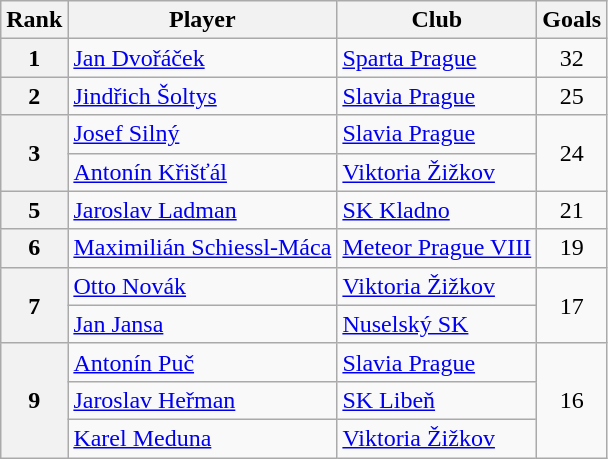<table class="wikitable" style="text-align:center">
<tr>
<th>Rank</th>
<th>Player</th>
<th>Club</th>
<th>Goals</th>
</tr>
<tr>
<th>1</th>
<td align="left"> <a href='#'>Jan Dvořáček</a></td>
<td align="left"><a href='#'>Sparta Prague</a></td>
<td>32</td>
</tr>
<tr>
<th>2</th>
<td align="left"> <a href='#'>Jindřich Šoltys</a></td>
<td align="left"><a href='#'>Slavia Prague</a></td>
<td>25</td>
</tr>
<tr>
<th rowspan="2">3</th>
<td align="left"> <a href='#'>Josef Silný</a></td>
<td align="left"><a href='#'>Slavia Prague</a></td>
<td rowspan="2">24</td>
</tr>
<tr>
<td align="left"> <a href='#'>Antonín Křišťál</a></td>
<td align="left"><a href='#'>Viktoria Žižkov</a></td>
</tr>
<tr>
<th>5</th>
<td align="left"> <a href='#'>Jaroslav Ladman</a></td>
<td align="left"><a href='#'>SK Kladno</a></td>
<td>21</td>
</tr>
<tr>
<th>6</th>
<td align="left"> <a href='#'>Maximilián Schiessl-Máca</a></td>
<td align="left"><a href='#'>Meteor Prague VIII</a></td>
<td>19</td>
</tr>
<tr>
<th rowspan="2">7</th>
<td align="left"> <a href='#'>Otto Novák</a></td>
<td align="left"><a href='#'>Viktoria Žižkov</a></td>
<td rowspan="2">17</td>
</tr>
<tr>
<td align="left"> <a href='#'>Jan Jansa</a></td>
<td align="left"><a href='#'>Nuselský SK</a></td>
</tr>
<tr>
<th rowspan="3">9</th>
<td align="left"> <a href='#'>Antonín Puč</a></td>
<td align="left"><a href='#'>Slavia Prague</a></td>
<td rowspan="3">16</td>
</tr>
<tr>
<td align="left"> <a href='#'>Jaroslav Heřman</a></td>
<td align="left"><a href='#'>SK Libeň</a></td>
</tr>
<tr>
<td align="left"> <a href='#'>Karel Meduna</a></td>
<td align="left"><a href='#'>Viktoria Žižkov</a></td>
</tr>
</table>
